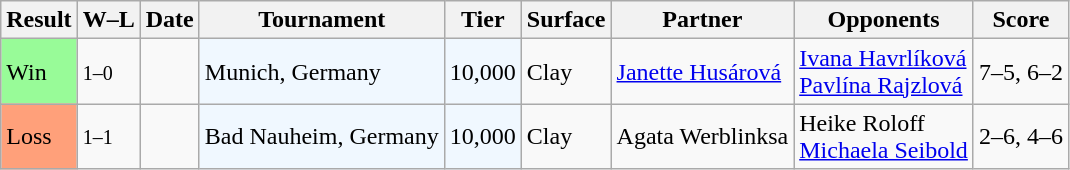<table class="sortable wikitable">
<tr>
<th>Result</th>
<th class="unsortable">W–L</th>
<th>Date</th>
<th>Tournament</th>
<th>Tier</th>
<th>Surface</th>
<th>Partner</th>
<th>Opponents</th>
<th class="unsortable">Score</th>
</tr>
<tr>
<td bgcolor=98FB98>Win</td>
<td><small>1–0</small></td>
<td></td>
<td bgcolor=f0f8ff>Munich, Germany</td>
<td bgcolor=f0f8ff>10,000</td>
<td>Clay</td>
<td> <a href='#'>Janette Husárová</a></td>
<td> <a href='#'>Ivana Havrlíková</a> <br>  <a href='#'>Pavlína Rajzlová</a></td>
<td>7–5, 6–2</td>
</tr>
<tr>
<td bgcolor="FFA07A">Loss</td>
<td><small>1–1</small></td>
<td></td>
<td bgcolor=f0f8ff>Bad Nauheim, Germany</td>
<td bgcolor=f0f8ff>10,000</td>
<td>Clay</td>
<td> Agata Werblinksa</td>
<td> Heike Roloff <br>  <a href='#'>Michaela Seibold</a></td>
<td>2–6, 4–6</td>
</tr>
</table>
